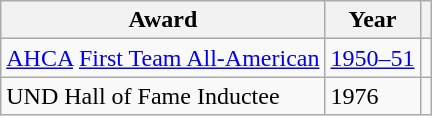<table class="wikitable">
<tr>
<th>Award</th>
<th>Year</th>
<th></th>
</tr>
<tr>
<td><a href='#'>AHCA</a> <a href='#'>First Team All-American</a></td>
<td><a href='#'>1950–51</a></td>
<td></td>
</tr>
<tr>
<td>UND Hall of Fame Inductee</td>
<td>1976</td>
<td></td>
</tr>
</table>
